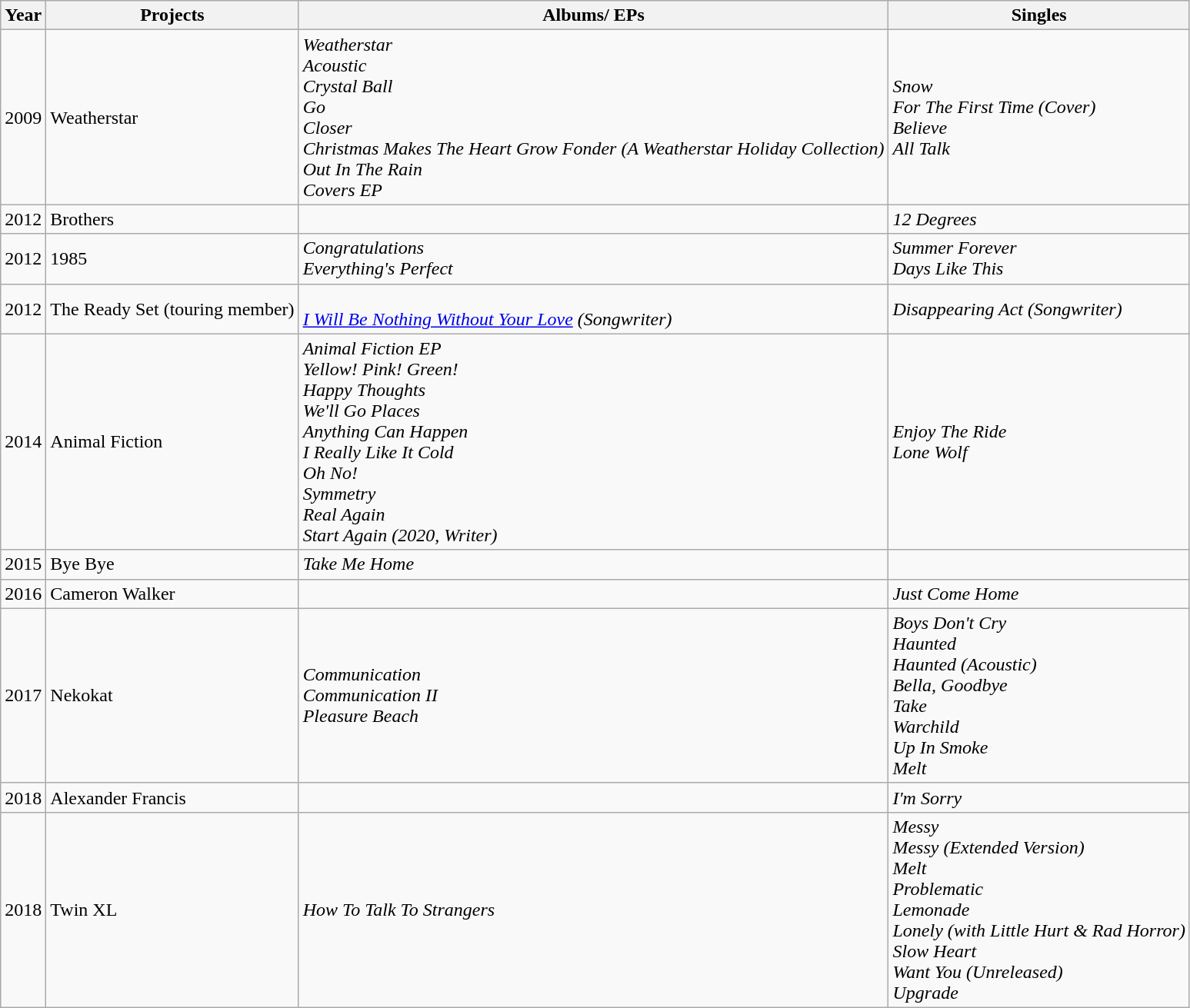<table class="wikitable">
<tr>
<th>Year</th>
<th>Projects</th>
<th>Albums/ EPs</th>
<th>Singles</th>
</tr>
<tr>
<td>2009</td>
<td>Weatherstar</td>
<td><em>Weatherstar</em><br><em>Acoustic</em><br><em>Crystal Ball</em><br><em>Go</em><br><em>Closer</em><br><em>Christmas Makes The Heart Grow Fonder (A Weatherstar Holiday Collection)</em><br><em>Out In The Rain</em><br><em>Covers EP</em></td>
<td><em>Snow</em><br><em>For The First Time (Cover)</em><br><em>Believe</em><br><em>All Talk</em></td>
</tr>
<tr>
<td>2012</td>
<td>Brothers</td>
<td></td>
<td><em>12 Degrees</em></td>
</tr>
<tr>
<td>2012</td>
<td>1985</td>
<td><em>Congratulations</em><br><em>Everything's Perfect</em></td>
<td><em>Summer Forever</em><br><em>Days Like This</em></td>
</tr>
<tr>
<td>2012</td>
<td>The Ready Set (touring member)</td>
<td><br><em><a href='#'>I Will Be Nothing Without Your Love</a> (Songwriter)</em></td>
<td><em>Disappearing Act (Songwriter)</em></td>
</tr>
<tr>
<td>2014</td>
<td>Animal Fiction</td>
<td><em>Animal Fiction EP</em><br><em>Yellow! Pink! Green!</em><br><em>Happy Thoughts</em><br><em>We'll Go Places</em><br><em>Anything Can Happen</em><br><em>I Really Like It Cold</em><br><em>Oh No!</em><br><em>Symmetry</em><br><em>Real Again</em><br><em>Start Again (2020, Writer)</em></td>
<td><em>Enjoy The Ride</em><br><em>Lone Wolf</em></td>
</tr>
<tr>
<td>2015</td>
<td>Bye Bye</td>
<td><em>Take Me Home</em></td>
<td></td>
</tr>
<tr>
<td>2016</td>
<td>Cameron Walker</td>
<td></td>
<td><em>Just Come Home</em></td>
</tr>
<tr>
<td>2017</td>
<td>Nekokat</td>
<td><em>Communication</em><br><em>Communication II</em><br><em>Pleasure Beach</em></td>
<td><em>Boys Don't Cry</em><br><em>Haunted</em><br><em>Haunted (Acoustic)</em><br><em>Bella, Goodbye</em><br><em>Take</em><br><em>Warchild</em><br><em>Up In Smoke</em><br><em>Melt</em></td>
</tr>
<tr>
<td>2018</td>
<td>Alexander Francis</td>
<td></td>
<td><em>I'm Sorry</em></td>
</tr>
<tr>
<td>2018</td>
<td>Twin XL</td>
<td><em>How To Talk To Strangers</em></td>
<td><em>Messy</em><br><em>Messy (Extended Version)</em><br><em>Melt</em><br><em>Problematic</em><br><em>Lemonade</em><br><em>Lonely (with Little Hurt & Rad Horror)</em><br><em>Slow Heart</em><br><em>Want You (Unreleased)</em><br><em>Upgrade</em></td>
</tr>
</table>
